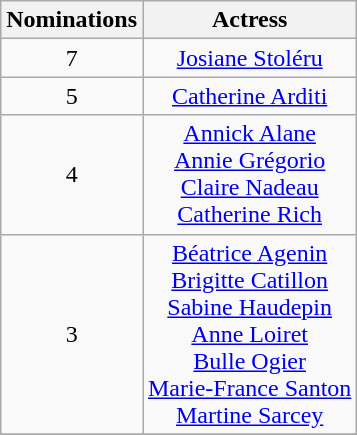<table class="wikitable" style="text-align:center;">
<tr>
<th scope="col" width="55">Nominations</th>
<th scope="col" align="center">Actress</th>
</tr>
<tr>
<td style="text-align:center">7</td>
<td><a href='#'>Josiane Stoléru</a></td>
</tr>
<tr>
<td style="text-align:center">5</td>
<td><a href='#'>Catherine Arditi</a></td>
</tr>
<tr>
<td style="text-align:center">4</td>
<td><a href='#'>Annick Alane</a><br><a href='#'>Annie Grégorio</a><br><a href='#'>Claire Nadeau</a><br><a href='#'>Catherine Rich</a></td>
</tr>
<tr>
<td style="text-align:center">3</td>
<td><a href='#'>Béatrice Agenin</a><br><a href='#'>Brigitte Catillon</a><br><a href='#'>Sabine Haudepin</a><br><a href='#'>Anne Loiret</a><br><a href='#'>Bulle Ogier</a><br><a href='#'>Marie-France Santon</a><br><a href='#'>Martine Sarcey</a></td>
</tr>
<tr>
</tr>
</table>
